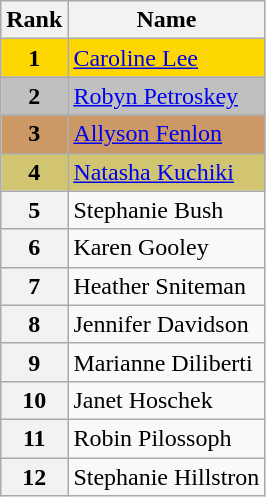<table class="wikitable">
<tr>
<th>Rank</th>
<th>Name</th>
</tr>
<tr bgcolor="gold">
<td align="center"><strong>1</strong></td>
<td><a href='#'>Caroline Lee</a></td>
</tr>
<tr bgcolor="silver">
<td align="center"><strong>2</strong></td>
<td><a href='#'>Robyn Petroskey</a></td>
</tr>
<tr bgcolor="cc9966">
<td align="center"><strong>3</strong></td>
<td><a href='#'>Allyson Fenlon</a></td>
</tr>
<tr bgcolor="#d1c571">
<td align="center"><strong>4</strong></td>
<td><a href='#'>Natasha Kuchiki</a></td>
</tr>
<tr>
<th>5</th>
<td>Stephanie Bush</td>
</tr>
<tr>
<th>6</th>
<td>Karen Gooley</td>
</tr>
<tr>
<th>7</th>
<td>Heather Sniteman</td>
</tr>
<tr>
<th>8</th>
<td>Jennifer Davidson</td>
</tr>
<tr>
<th>9</th>
<td>Marianne Diliberti</td>
</tr>
<tr>
<th>10</th>
<td>Janet Hoschek</td>
</tr>
<tr>
<th>11</th>
<td>Robin Pilossoph</td>
</tr>
<tr>
<th>12</th>
<td>Stephanie Hillstron</td>
</tr>
</table>
